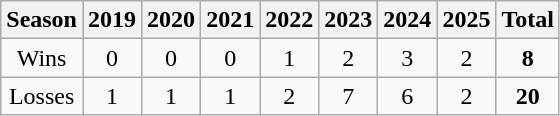<table class="wikitable defaultcenter col1left">
<tr>
<th>Season</th>
<th>2019</th>
<th>2020</th>
<th>2021</th>
<th>2022</th>
<th>2023</th>
<th>2024</th>
<th>2025</th>
<th>Total</th>
</tr>
<tr align="center">
<td>Wins</td>
<td>0</td>
<td>0</td>
<td>0</td>
<td>1</td>
<td>2</td>
<td>3</td>
<td>2</td>
<td><strong>8</strong></td>
</tr>
<tr align="center">
<td>Losses</td>
<td>1</td>
<td>1</td>
<td>1</td>
<td>2</td>
<td>7</td>
<td>6</td>
<td>2</td>
<td><strong>20</strong></td>
</tr>
</table>
